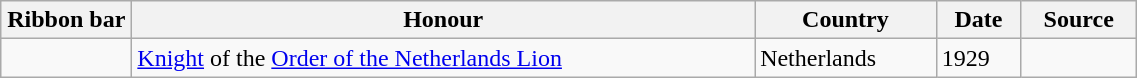<table class="wikitable" style="width:60%;">
<tr>
<th style="width:80px;">Ribbon bar</th>
<th>Honour</th>
<th>Country</th>
<th>Date</th>
<th>Source</th>
</tr>
<tr>
<td></td>
<td><a href='#'>Knight</a> of the <a href='#'>Order of the Netherlands Lion</a></td>
<td>Netherlands</td>
<td>1929</td>
<td></td>
</tr>
</table>
